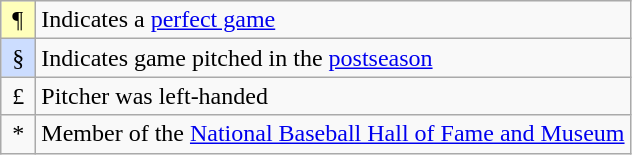<table class="wikitable" border="1">
<tr>
<td bgcolor="#ffffbb"> ¶ </td>
<td>Indicates a <a href='#'>perfect game</a></td>
</tr>
<tr>
<td bgcolor="#ccddff"> § </td>
<td>Indicates game pitched in the <a href='#'>postseason</a></td>
</tr>
<tr>
<td> £ </td>
<td>Pitcher was left-handed</td>
</tr>
<tr>
<td> * </td>
<td>Member of the <a href='#'>National Baseball Hall of Fame and Museum</a></td>
</tr>
</table>
